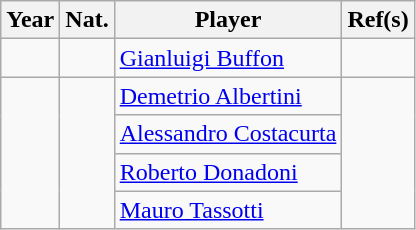<table class="wikitable">
<tr>
<th>Year</th>
<th>Nat.</th>
<th>Player</th>
<th>Ref(s)</th>
</tr>
<tr>
<td></td>
<td></td>
<td><a href='#'>Gianluigi Buffon</a></td>
<td></td>
</tr>
<tr>
<td rowspan="4"></td>
<td rowspan="4"></td>
<td><a href='#'>Demetrio Albertini</a></td>
<td rowspan="4"></td>
</tr>
<tr>
<td><a href='#'>Alessandro Costacurta</a></td>
</tr>
<tr>
<td><a href='#'>Roberto Donadoni</a></td>
</tr>
<tr>
<td><a href='#'>Mauro Tassotti</a></td>
</tr>
</table>
